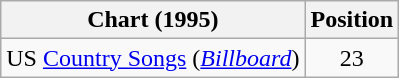<table class="wikitable sortable">
<tr>
<th scope="col">Chart (1995)</th>
<th scope="col">Position</th>
</tr>
<tr>
<td>US <a href='#'>Country Songs</a> (<em><a href='#'>Billboard</a></em>)</td>
<td align="center">23</td>
</tr>
</table>
